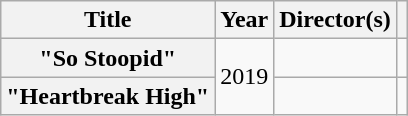<table class="wikitable plainrowheaders" style="text-align:center;">
<tr>
<th>Title</th>
<th>Year</th>
<th>Director(s)</th>
<th></th>
</tr>
<tr>
<th scope="row">"So Stoopid"</th>
<td rowspan="2">2019</td>
<td></td>
<td></td>
</tr>
<tr>
<th scope="row">"Heartbreak High"</th>
<td></td>
<td></td>
</tr>
</table>
